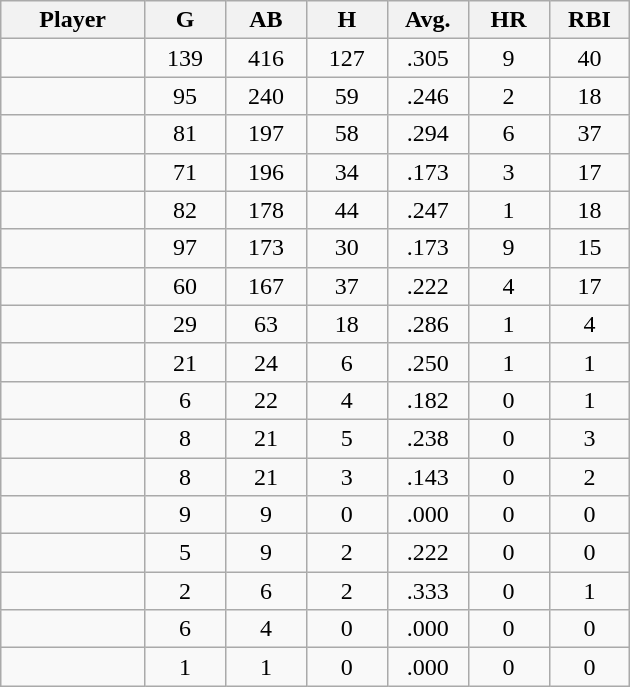<table class="wikitable sortable">
<tr>
<th bgcolor="#DDDDFF" width="16%">Player</th>
<th bgcolor="#DDDDFF" width="9%">G</th>
<th bgcolor="#DDDDFF" width="9%">AB</th>
<th bgcolor="#DDDDFF" width="9%">H</th>
<th bgcolor="#DDDDFF" width="9%">Avg.</th>
<th bgcolor="#DDDDFF" width="9%">HR</th>
<th bgcolor="#DDDDFF" width="9%">RBI</th>
</tr>
<tr align="center">
<td></td>
<td>139</td>
<td>416</td>
<td>127</td>
<td>.305</td>
<td>9</td>
<td>40</td>
</tr>
<tr align="center">
<td></td>
<td>95</td>
<td>240</td>
<td>59</td>
<td>.246</td>
<td>2</td>
<td>18</td>
</tr>
<tr align="center">
<td></td>
<td>81</td>
<td>197</td>
<td>58</td>
<td>.294</td>
<td>6</td>
<td>37</td>
</tr>
<tr align="center">
<td></td>
<td>71</td>
<td>196</td>
<td>34</td>
<td>.173</td>
<td>3</td>
<td>17</td>
</tr>
<tr align="center">
<td></td>
<td>82</td>
<td>178</td>
<td>44</td>
<td>.247</td>
<td>1</td>
<td>18</td>
</tr>
<tr align="center">
<td></td>
<td>97</td>
<td>173</td>
<td>30</td>
<td>.173</td>
<td>9</td>
<td>15</td>
</tr>
<tr align="center">
<td></td>
<td>60</td>
<td>167</td>
<td>37</td>
<td>.222</td>
<td>4</td>
<td>17</td>
</tr>
<tr align="center">
<td></td>
<td>29</td>
<td>63</td>
<td>18</td>
<td>.286</td>
<td>1</td>
<td>4</td>
</tr>
<tr align="center">
<td></td>
<td>21</td>
<td>24</td>
<td>6</td>
<td>.250</td>
<td>1</td>
<td>1</td>
</tr>
<tr align="center">
<td></td>
<td>6</td>
<td>22</td>
<td>4</td>
<td>.182</td>
<td>0</td>
<td>1</td>
</tr>
<tr align=center>
<td></td>
<td>8</td>
<td>21</td>
<td>5</td>
<td>.238</td>
<td>0</td>
<td>3</td>
</tr>
<tr align="center">
<td></td>
<td>8</td>
<td>21</td>
<td>3</td>
<td>.143</td>
<td>0</td>
<td>2</td>
</tr>
<tr align="center">
<td></td>
<td>9</td>
<td>9</td>
<td>0</td>
<td>.000</td>
<td>0</td>
<td>0</td>
</tr>
<tr align="center">
<td></td>
<td>5</td>
<td>9</td>
<td>2</td>
<td>.222</td>
<td>0</td>
<td>0</td>
</tr>
<tr align="center">
<td></td>
<td>2</td>
<td>6</td>
<td>2</td>
<td>.333</td>
<td>0</td>
<td>1</td>
</tr>
<tr align="center">
<td></td>
<td>6</td>
<td>4</td>
<td>0</td>
<td>.000</td>
<td>0</td>
<td>0</td>
</tr>
<tr align="center">
<td></td>
<td>1</td>
<td>1</td>
<td>0</td>
<td>.000</td>
<td>0</td>
<td>0</td>
</tr>
</table>
